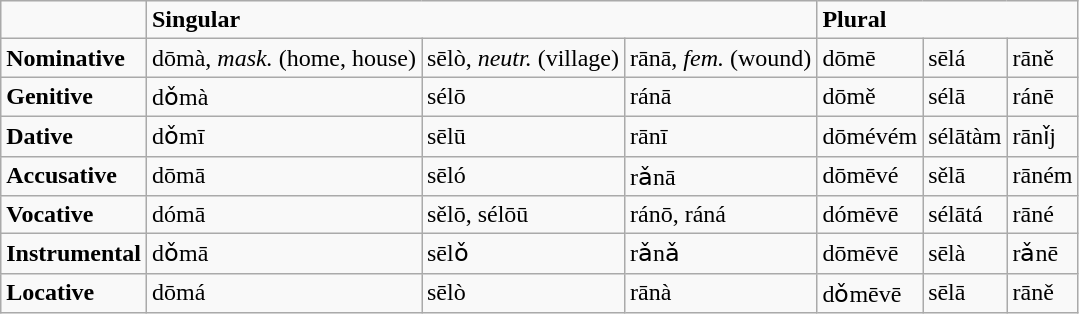<table class="wikitable">
<tr>
<td></td>
<td colspan="3"><strong>Singular</strong></td>
<td colspan="3"><strong>Plural</strong></td>
</tr>
<tr>
<td><strong>Nominative</strong></td>
<td>dōmà, <em>mask.</em> (home, house)</td>
<td>sēlò, <em>neutr.</em> (village)</td>
<td>rānā, <em>fem.</em> (wound)</td>
<td>dōmē</td>
<td>sēlá</td>
<td>rāně</td>
</tr>
<tr>
<td><strong>Genitive</strong></td>
<td>dǒmà</td>
<td>sélō</td>
<td>ránā</td>
<td>dōmě</td>
<td>sélā</td>
<td>ránē</td>
</tr>
<tr>
<td><strong>Dative</strong></td>
<td>dǒmī</td>
<td>sēlū</td>
<td>rānī</td>
<td>dōmévém</td>
<td>sélātàm</td>
<td>rānǐj</td>
</tr>
<tr>
<td><strong>Accusative</strong></td>
<td>dōmā</td>
<td>sēló</td>
<td>rǎnā</td>
<td>dōmēvé</td>
<td>sělā</td>
<td>rāném</td>
</tr>
<tr>
<td><strong>Vocative</strong></td>
<td>dómā</td>
<td>sělō, sélōū</td>
<td>ránō, ráná</td>
<td>dómēvē</td>
<td>sélātá</td>
<td>rāné</td>
</tr>
<tr>
<td><strong>Instrumental</strong></td>
<td>dǒmā</td>
<td>sēlǒ</td>
<td>rǎnǎ</td>
<td>dōmēvē</td>
<td>sēlà</td>
<td>rǎnē</td>
</tr>
<tr>
<td><strong>Locative</strong></td>
<td>dōmá</td>
<td>sēlò</td>
<td>rānà</td>
<td>dǒmēvē</td>
<td>sēlā</td>
<td>rāně</td>
</tr>
</table>
